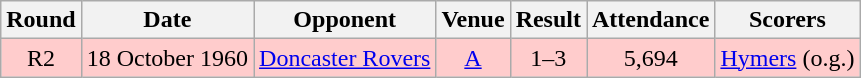<table class="wikitable" style="font-size:100%; text-align:center">
<tr>
<th>Round</th>
<th>Date</th>
<th>Opponent</th>
<th>Venue</th>
<th>Result</th>
<th>Attendance</th>
<th>Scorers</th>
</tr>
<tr style="background-color: #FFCCCC;">
<td>R2</td>
<td>18 October 1960</td>
<td><a href='#'>Doncaster Rovers</a></td>
<td><a href='#'>A</a></td>
<td>1–3</td>
<td>5,694</td>
<td><a href='#'>Hymers</a> (o.g.)</td>
</tr>
</table>
